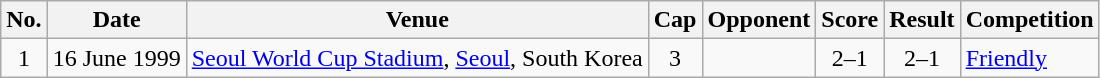<table class="wikitable sortable">
<tr>
<th>No.</th>
<th>Date</th>
<th>Venue</th>
<th>Cap</th>
<th>Opponent</th>
<th>Score</th>
<th>Result</th>
<th>Competition</th>
</tr>
<tr>
<td align="center">1</td>
<td>16 June 1999</td>
<td><a href='#'>Seoul World Cup Stadium</a>, <a href='#'>Seoul</a>, South Korea</td>
<td align="center">3</td>
<td></td>
<td align="center">2–1</td>
<td align="center">2–1</td>
<td><a href='#'>Friendly</a></td>
</tr>
</table>
